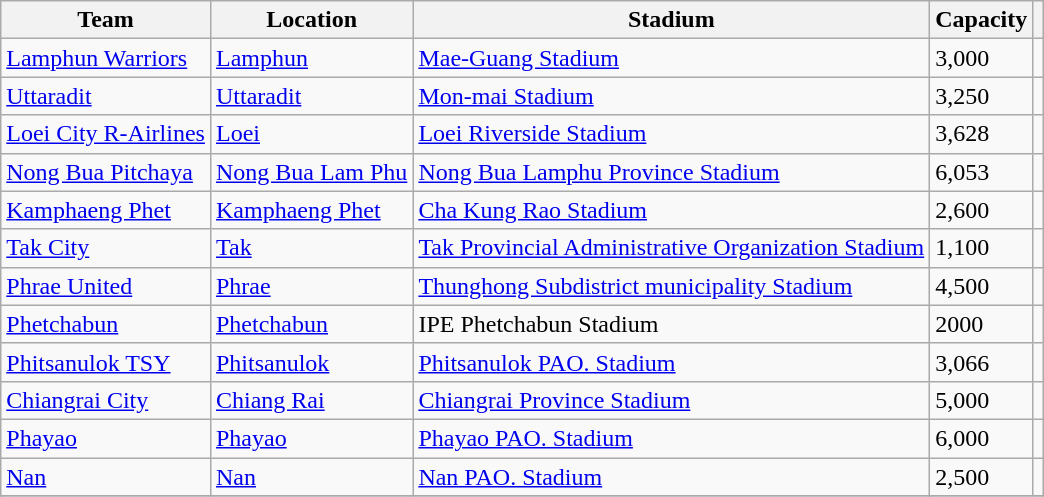<table class="wikitable sortable">
<tr>
<th>Team</th>
<th>Location</th>
<th>Stadium</th>
<th>Capacity</th>
<th class="unsortable"></th>
</tr>
<tr>
<td><a href='#'>Lamphun Warriors</a></td>
<td><a href='#'>Lamphun</a></td>
<td><a href='#'>Mae-Guang Stadium</a></td>
<td>3,000</td>
<td></td>
</tr>
<tr>
<td><a href='#'>Uttaradit</a></td>
<td><a href='#'>Uttaradit</a></td>
<td><a href='#'>Mon-mai Stadium</a></td>
<td>3,250</td>
<td></td>
</tr>
<tr>
<td><a href='#'>Loei City R-Airlines</a></td>
<td><a href='#'>Loei</a></td>
<td><a href='#'>Loei Riverside Stadium</a></td>
<td>3,628</td>
<td></td>
</tr>
<tr>
<td><a href='#'>Nong Bua Pitchaya</a></td>
<td><a href='#'>Nong Bua Lam Phu</a></td>
<td><a href='#'>Nong Bua Lamphu Province Stadium</a></td>
<td>6,053</td>
<td></td>
</tr>
<tr>
<td><a href='#'>Kamphaeng Phet</a></td>
<td><a href='#'>Kamphaeng Phet</a></td>
<td><a href='#'>Cha Kung Rao Stadium</a></td>
<td>2,600</td>
<td></td>
</tr>
<tr>
<td><a href='#'>Tak City</a></td>
<td><a href='#'>Tak</a></td>
<td><a href='#'>Tak Provincial Administrative Organization Stadium</a></td>
<td>1,100</td>
<td></td>
</tr>
<tr>
<td><a href='#'>Phrae United</a></td>
<td><a href='#'>Phrae</a></td>
<td><a href='#'>Thunghong Subdistrict municipality Stadium</a></td>
<td>4,500</td>
<td></td>
</tr>
<tr>
<td><a href='#'>Phetchabun</a></td>
<td><a href='#'>Phetchabun</a></td>
<td>IPE Phetchabun Stadium</td>
<td>2000</td>
<td></td>
</tr>
<tr>
<td><a href='#'>Phitsanulok TSY</a></td>
<td><a href='#'>Phitsanulok</a></td>
<td><a href='#'>Phitsanulok PAO. Stadium</a></td>
<td>3,066</td>
<td></td>
</tr>
<tr>
<td><a href='#'>Chiangrai City</a></td>
<td><a href='#'>Chiang Rai</a></td>
<td><a href='#'>Chiangrai Province Stadium</a></td>
<td>5,000</td>
<td></td>
</tr>
<tr>
<td><a href='#'>Phayao</a></td>
<td><a href='#'>Phayao</a></td>
<td><a href='#'>Phayao PAO. Stadium</a></td>
<td>6,000</td>
<td></td>
</tr>
<tr>
<td><a href='#'>Nan</a></td>
<td><a href='#'>Nan</a></td>
<td><a href='#'>Nan PAO. Stadium</a></td>
<td>2,500</td>
<td></td>
</tr>
<tr>
</tr>
</table>
